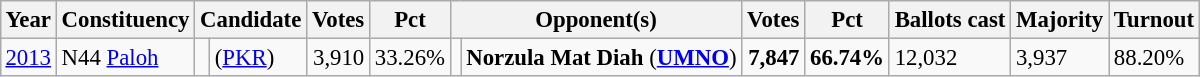<table class="wikitable" style="margin:0.5em ; font-size:95%">
<tr>
<th>Year</th>
<th>Constituency</th>
<th colspan=2>Candidate</th>
<th>Votes</th>
<th>Pct</th>
<th colspan=2>Opponent(s)</th>
<th>Votes</th>
<th>Pct</th>
<th>Ballots cast</th>
<th>Majority</th>
<th>Turnout</th>
</tr>
<tr>
<td><a href='#'>2013</a></td>
<td>N44 <a href='#'>Paloh</a></td>
<td></td>
<td> (<a href='#'>PKR</a>)</td>
<td align="right">3,910</td>
<td>33.26%</td>
<td></td>
<td><strong>Norzula Mat Diah</strong> (<a href='#'><strong>UMNO</strong></a>)</td>
<td align="right"><strong>7,847</strong></td>
<td><strong>66.74%</strong></td>
<td>12,032</td>
<td>3,937</td>
<td>88.20%</td>
</tr>
</table>
